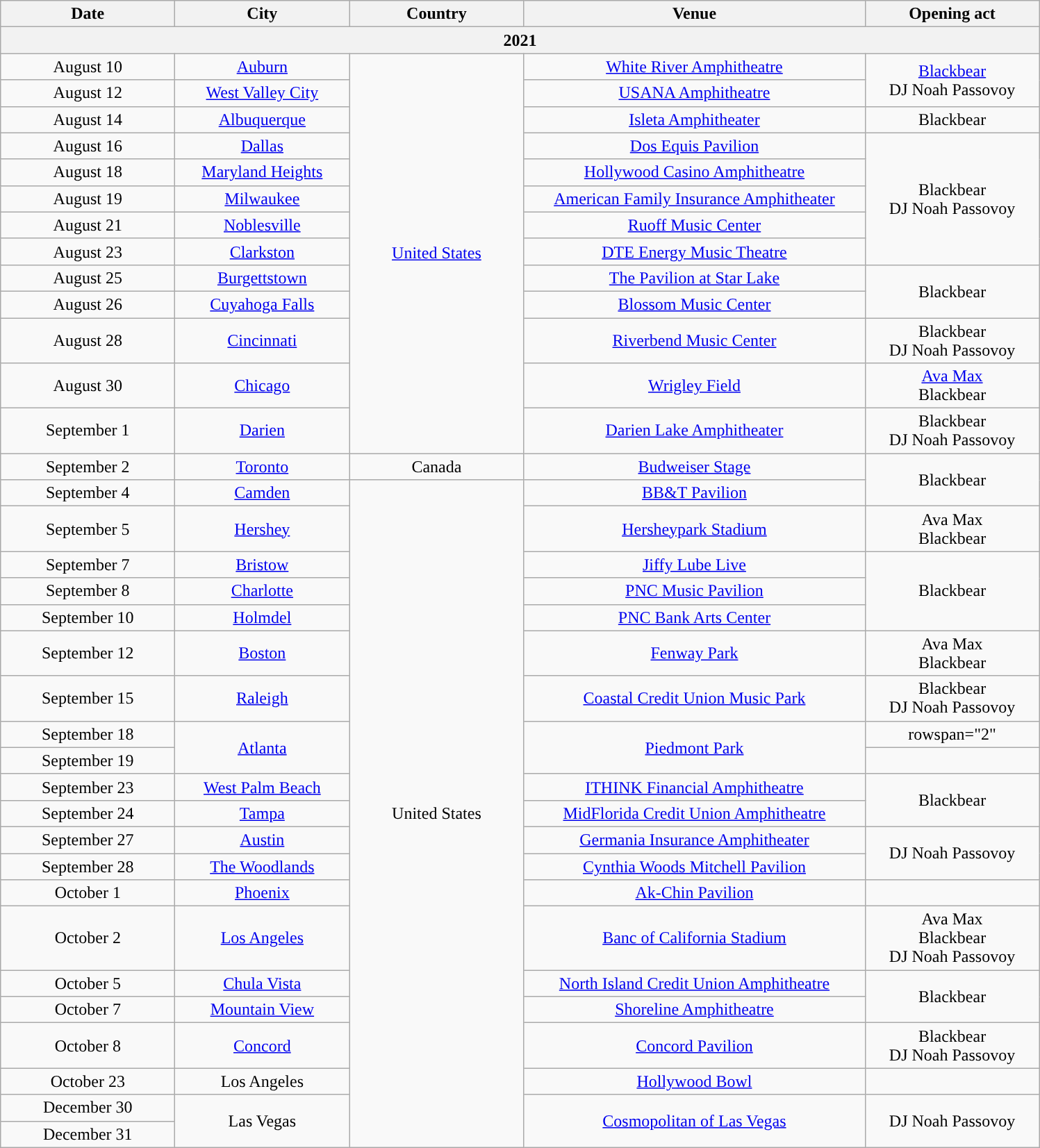<table class="wikitable plainrowheaders" style="text-align:center;">
<tr>
<th scope="col" style="width:10em;">Date</th>
<th scope="col" style="width:10em;">City</th>
<th scope="col" style="width:10em;">Country</th>
<th scope="col" style="width:20em;">Venue</th>
<th scope="col" style="width:10em;">Opening act</th>
</tr>
<tr>
<th colspan="5"><strong>2021</strong></th>
</tr>
<tr>
<td>August 10</td>
<td><a href='#'>Auburn</a></td>
<td rowspan="13"><a href='#'>United States</a></td>
<td><a href='#'>White River Amphitheatre</a></td>
<td rowspan="2"><a href='#'>Blackbear</a><br>DJ Noah Passovoy</td>
</tr>
<tr>
<td>August 12</td>
<td><a href='#'>West Valley City</a></td>
<td><a href='#'>USANA Amphitheatre</a></td>
</tr>
<tr>
<td>August 14</td>
<td><a href='#'>Albuquerque</a></td>
<td><a href='#'>Isleta Amphitheater</a></td>
<td>Blackbear</td>
</tr>
<tr>
<td>August 16</td>
<td><a href='#'>Dallas</a></td>
<td><a href='#'>Dos Equis Pavilion</a></td>
<td rowspan="5">Blackbear<br>DJ Noah Passovoy</td>
</tr>
<tr>
<td>August 18</td>
<td><a href='#'>Maryland Heights</a></td>
<td><a href='#'>Hollywood Casino Amphitheatre</a></td>
</tr>
<tr>
<td>August 19</td>
<td><a href='#'>Milwaukee</a></td>
<td><a href='#'>American Family Insurance Amphitheater</a></td>
</tr>
<tr>
<td>August 21</td>
<td><a href='#'>Noblesville</a></td>
<td><a href='#'>Ruoff Music Center</a></td>
</tr>
<tr>
<td>August 23</td>
<td><a href='#'>Clarkston</a></td>
<td><a href='#'>DTE Energy Music Theatre</a></td>
</tr>
<tr>
<td>August 25</td>
<td><a href='#'>Burgettstown</a></td>
<td><a href='#'>The Pavilion at Star Lake</a></td>
<td rowspan="2">Blackbear</td>
</tr>
<tr>
<td>August 26</td>
<td><a href='#'>Cuyahoga Falls</a></td>
<td><a href='#'>Blossom Music Center</a></td>
</tr>
<tr>
<td>August 28</td>
<td><a href='#'>Cincinnati</a></td>
<td><a href='#'>Riverbend Music Center</a></td>
<td>Blackbear<br>DJ Noah Passovoy</td>
</tr>
<tr>
<td>August 30</td>
<td><a href='#'>Chicago</a></td>
<td><a href='#'>Wrigley Field</a></td>
<td><a href='#'>Ava Max</a><br>Blackbear</td>
</tr>
<tr>
<td>September 1</td>
<td><a href='#'>Darien</a></td>
<td><a href='#'>Darien Lake Amphitheater</a></td>
<td>Blackbear<br>DJ Noah Passovoy</td>
</tr>
<tr>
<td>September 2</td>
<td><a href='#'>Toronto</a></td>
<td>Canada</td>
<td><a href='#'>Budweiser Stage</a></td>
<td rowspan="2">Blackbear</td>
</tr>
<tr>
<td>September 4</td>
<td><a href='#'>Camden</a></td>
<td rowspan="21">United States</td>
<td><a href='#'>BB&T Pavilion</a></td>
</tr>
<tr>
<td>September 5</td>
<td><a href='#'>Hershey</a></td>
<td><a href='#'>Hersheypark Stadium</a></td>
<td>Ava Max<br>Blackbear</td>
</tr>
<tr>
<td>September 7</td>
<td><a href='#'>Bristow</a></td>
<td><a href='#'>Jiffy Lube Live</a></td>
<td rowspan="3">Blackbear</td>
</tr>
<tr>
<td>September 8</td>
<td><a href='#'>Charlotte</a></td>
<td><a href='#'>PNC Music Pavilion</a></td>
</tr>
<tr>
<td>September 10</td>
<td><a href='#'>Holmdel</a></td>
<td><a href='#'>PNC Bank Arts Center</a></td>
</tr>
<tr>
<td>September 12</td>
<td><a href='#'>Boston</a></td>
<td><a href='#'>Fenway Park</a></td>
<td>Ava Max<br>Blackbear</td>
</tr>
<tr>
<td>September 15</td>
<td><a href='#'>Raleigh</a></td>
<td><a href='#'>Coastal Credit Union Music Park</a></td>
<td>Blackbear<br>DJ Noah Passovoy</td>
</tr>
<tr>
<td>September 18</td>
<td rowspan="2"><a href='#'>Atlanta</a></td>
<td rowspan="2"><a href='#'>Piedmont Park</a></td>
<td>rowspan="2" </td>
</tr>
<tr>
<td>September 19</td>
</tr>
<tr>
<td>September 23</td>
<td><a href='#'>West Palm Beach</a></td>
<td><a href='#'>ITHINK Financial Amphitheatre</a></td>
<td rowspan="2">Blackbear</td>
</tr>
<tr>
<td>September 24</td>
<td><a href='#'>Tampa</a></td>
<td><a href='#'>MidFlorida Credit Union Amphitheatre</a></td>
</tr>
<tr>
<td>September 27</td>
<td><a href='#'>Austin</a></td>
<td><a href='#'>Germania Insurance Amphitheater</a></td>
<td rowspan="2">DJ Noah Passovoy</td>
</tr>
<tr>
<td>September 28</td>
<td><a href='#'>The Woodlands</a></td>
<td><a href='#'>Cynthia Woods Mitchell Pavilion</a></td>
</tr>
<tr>
<td>October 1</td>
<td><a href='#'>Phoenix</a></td>
<td><a href='#'>Ak-Chin Pavilion</a></td>
<td></td>
</tr>
<tr>
<td>October 2</td>
<td><a href='#'>Los Angeles</a></td>
<td><a href='#'>Banc of California Stadium</a></td>
<td>Ava Max<br>Blackbear<br>DJ Noah Passovoy</td>
</tr>
<tr>
<td>October 5</td>
<td><a href='#'>Chula Vista</a></td>
<td><a href='#'>North Island Credit Union Amphitheatre</a></td>
<td rowspan="2">Blackbear</td>
</tr>
<tr>
<td>October 7</td>
<td><a href='#'>Mountain View</a></td>
<td><a href='#'>Shoreline Amphitheatre</a></td>
</tr>
<tr>
<td>October 8</td>
<td><a href='#'>Concord</a></td>
<td><a href='#'>Concord Pavilion</a></td>
<td>Blackbear<br>DJ Noah Passovoy</td>
</tr>
<tr>
<td>October 23</td>
<td>Los Angeles</td>
<td><a href='#'>Hollywood Bowl</a></td>
<td></td>
</tr>
<tr>
<td>December 30</td>
<td rowspan="2">Las Vegas</td>
<td rowspan="2"><a href='#'>Cosmopolitan of Las Vegas</a></td>
<td rowspan="2">DJ Noah Passovoy</td>
</tr>
<tr>
<td>December 31</td>
</tr>
</table>
